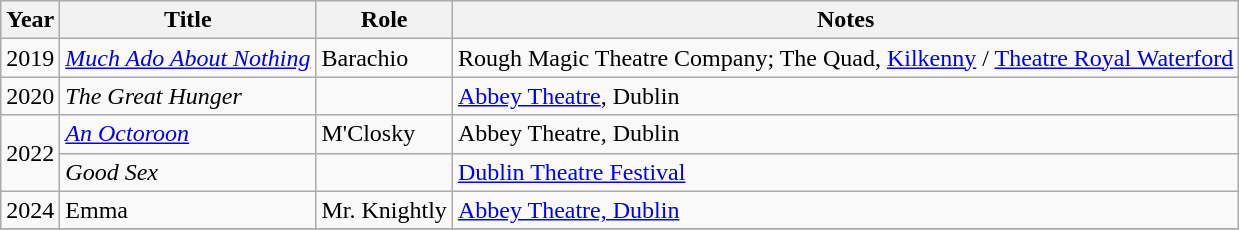<table class="wikitable sortable">
<tr>
<th>Year</th>
<th>Title</th>
<th>Role</th>
<th class="unsortable">Notes</th>
</tr>
<tr>
<td>2019</td>
<td><em><a href='#'>Much Ado About Nothing</a></em></td>
<td>Barachio</td>
<td>Rough Magic Theatre Company; The Quad, <a href='#'>Kilkenny</a> / <a href='#'>Theatre Royal Waterford</a></td>
</tr>
<tr>
<td>2020</td>
<td><em>The Great Hunger</em></td>
<td></td>
<td><a href='#'>Abbey Theatre</a>, Dublin</td>
</tr>
<tr>
<td rowspan="2">2022</td>
<td><em><a href='#'>An Octoroon</a></em></td>
<td>M'Closky</td>
<td>Abbey Theatre, Dublin</td>
</tr>
<tr>
<td><em>Good Sex</em></td>
<td></td>
<td><a href='#'>Dublin Theatre Festival</a></td>
</tr>
<tr>
<td>2024</td>
<td>Emma</td>
<td>Mr. Knightly</td>
<td><a href='#'>Abbey Theatre, Dublin</a></td>
</tr>
<tr>
</tr>
</table>
